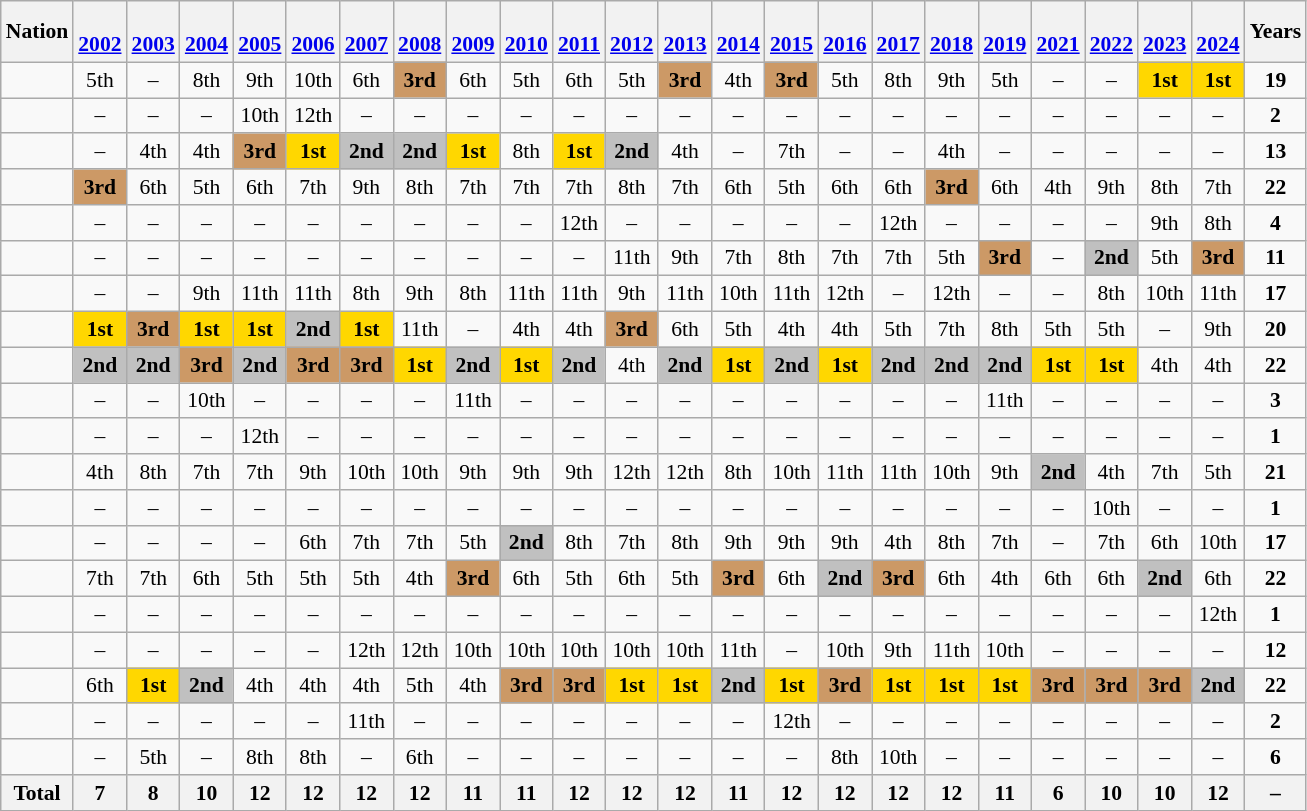<table class="wikitable" style="text-align:center; font-size:90%">
<tr>
<th>Nation</th>
<th><br><a href='#'>2002</a></th>
<th><br><a href='#'>2003</a></th>
<th><br><a href='#'>2004</a></th>
<th><br><a href='#'>2005</a></th>
<th><br><a href='#'>2006</a></th>
<th><br><a href='#'>2007</a></th>
<th><br><a href='#'>2008</a></th>
<th><br><a href='#'>2009</a></th>
<th><br><a href='#'>2010</a></th>
<th><br><a href='#'>2011</a></th>
<th><br><a href='#'>2012</a></th>
<th><br><a href='#'>2013</a></th>
<th><br><a href='#'>2014</a></th>
<th><br><a href='#'>2015</a></th>
<th><br><a href='#'>2016</a></th>
<th><br><a href='#'>2017</a></th>
<th><br><a href='#'>2018</a></th>
<th><br><a href='#'>2019</a></th>
<th><br><a href='#'>2021</a></th>
<th><br><a href='#'>2022</a></th>
<th><br><a href='#'>2023</a></th>
<th><br><a href='#'>2024</a></th>
<th>Years</th>
</tr>
<tr>
<td align=left></td>
<td>5th</td>
<td>–</td>
<td>8th</td>
<td>9th</td>
<td>10th</td>
<td>6th</td>
<td bgcolor=#cc9966><strong>3rd</strong></td>
<td>6th</td>
<td>5th</td>
<td>6th</td>
<td>5th</td>
<td bgcolor=#cc9966><strong>3rd</strong></td>
<td>4th</td>
<td bgcolor=#cc9966><strong>3rd</strong></td>
<td>5th</td>
<td>8th</td>
<td>9th</td>
<td>5th</td>
<td>–</td>
<td>–</td>
<td bgcolor=gold><strong>1st</strong></td>
<td bgcolor=gold><strong>1st</strong></td>
<td><strong>19</strong></td>
</tr>
<tr>
<td align=left></td>
<td>–</td>
<td>–</td>
<td>–</td>
<td>10th</td>
<td>12th</td>
<td>–</td>
<td>–</td>
<td>–</td>
<td>–</td>
<td>–</td>
<td>–</td>
<td>–</td>
<td>–</td>
<td>–</td>
<td>–</td>
<td>–</td>
<td>–</td>
<td>–</td>
<td>–</td>
<td>–</td>
<td>–</td>
<td>–</td>
<td><strong>2</strong></td>
</tr>
<tr>
<td align=left></td>
<td>–</td>
<td>4th</td>
<td>4th</td>
<td bgcolor=#cc9966><strong>3rd</strong></td>
<td bgcolor=gold><strong>1st</strong></td>
<td bgcolor=silver><strong>2nd</strong></td>
<td bgcolor=silver><strong>2nd</strong></td>
<td bgcolor=gold><strong>1st</strong></td>
<td>8th</td>
<td bgcolor=gold><strong>1st</strong></td>
<td bgcolor=silver><strong>2nd</strong></td>
<td>4th</td>
<td>–</td>
<td>7th</td>
<td>–</td>
<td>–</td>
<td>4th</td>
<td>–</td>
<td>–</td>
<td>–</td>
<td>–</td>
<td>–</td>
<td><strong>13</strong></td>
</tr>
<tr>
<td align=left></td>
<td bgcolor=#cc9966><strong>3rd</strong></td>
<td>6th</td>
<td>5th</td>
<td>6th</td>
<td>7th</td>
<td>9th</td>
<td>8th</td>
<td>7th</td>
<td>7th</td>
<td>7th</td>
<td>8th</td>
<td>7th</td>
<td>6th</td>
<td>5th</td>
<td>6th</td>
<td>6th</td>
<td bgcolor=#cc9966><strong>3rd</strong></td>
<td>6th</td>
<td>4th</td>
<td>9th</td>
<td>8th</td>
<td>7th</td>
<td><strong>22</strong></td>
</tr>
<tr>
<td align=left></td>
<td>–</td>
<td>–</td>
<td>–</td>
<td>–</td>
<td>–</td>
<td>–</td>
<td>–</td>
<td>–</td>
<td>–</td>
<td>12th</td>
<td>–</td>
<td>–</td>
<td>–</td>
<td>–</td>
<td>–</td>
<td>12th</td>
<td>–</td>
<td>–</td>
<td>–</td>
<td>–</td>
<td>9th</td>
<td>8th</td>
<td><strong>4</strong></td>
</tr>
<tr>
<td align=left></td>
<td>–</td>
<td>–</td>
<td>–</td>
<td>–</td>
<td>–</td>
<td>–</td>
<td>–</td>
<td>–</td>
<td>–</td>
<td>–</td>
<td>11th</td>
<td>9th</td>
<td>7th</td>
<td>8th</td>
<td>7th</td>
<td>7th</td>
<td>5th</td>
<td bgcolor=#cc9966><strong>3rd</strong></td>
<td>–</td>
<td bgcolor=silver><strong>2nd</strong></td>
<td>5th</td>
<td bgcolor=#cc9966><strong>3rd</strong></td>
<td><strong>11</strong></td>
</tr>
<tr>
<td align=left></td>
<td>–</td>
<td>–</td>
<td>9th</td>
<td>11th</td>
<td>11th</td>
<td>8th</td>
<td>9th</td>
<td>8th</td>
<td>11th</td>
<td>11th</td>
<td>9th</td>
<td>11th</td>
<td>10th</td>
<td>11th</td>
<td>12th</td>
<td>–</td>
<td>12th</td>
<td>–</td>
<td>–</td>
<td>8th</td>
<td>10th</td>
<td>11th</td>
<td><strong>17</strong></td>
</tr>
<tr>
<td align=left></td>
<td bgcolor=gold><strong>1st</strong></td>
<td bgcolor=#cc9966><strong>3rd</strong></td>
<td bgcolor=gold><strong>1st</strong></td>
<td bgcolor=gold><strong>1st</strong></td>
<td bgcolor=silver><strong>2nd</strong></td>
<td bgcolor=gold><strong>1st</strong></td>
<td>11th</td>
<td>–</td>
<td>4th</td>
<td>4th</td>
<td bgcolor=#cc9966><strong>3rd</strong></td>
<td>6th</td>
<td>5th</td>
<td>4th</td>
<td>4th</td>
<td>5th</td>
<td>7th</td>
<td>8th</td>
<td>5th</td>
<td>5th</td>
<td>–</td>
<td>9th</td>
<td><strong>20</strong></td>
</tr>
<tr>
<td align=left></td>
<td bgcolor=silver><strong>2nd</strong></td>
<td bgcolor=silver><strong>2nd</strong></td>
<td bgcolor=#cc9966><strong>3rd</strong></td>
<td bgcolor=silver><strong>2nd</strong></td>
<td bgcolor=#cc9966><strong>3rd</strong></td>
<td bgcolor=#cc9966><strong>3rd</strong></td>
<td bgcolor=gold><strong>1st</strong></td>
<td bgcolor=silver><strong>2nd</strong></td>
<td bgcolor=gold><strong>1st</strong></td>
<td bgcolor=silver><strong>2nd</strong></td>
<td>4th</td>
<td bgcolor=silver><strong>2nd</strong></td>
<td bgcolor=gold><strong>1st</strong></td>
<td bgcolor=silver><strong>2nd</strong></td>
<td bgcolor=gold><strong>1st</strong></td>
<td bgcolor=silver><strong>2nd</strong></td>
<td bgcolor=silver><strong>2nd</strong></td>
<td bgcolor=silver><strong>2nd</strong></td>
<td bgcolor=gold><strong>1st</strong></td>
<td bgcolor=gold><strong>1st</strong></td>
<td>4th</td>
<td>4th</td>
<td><strong>22</strong></td>
</tr>
<tr>
<td align=left></td>
<td>–</td>
<td>–</td>
<td>10th</td>
<td>–</td>
<td>–</td>
<td>–</td>
<td>–</td>
<td>11th</td>
<td>–</td>
<td>–</td>
<td>–</td>
<td>–</td>
<td>–</td>
<td>–</td>
<td>–</td>
<td>–</td>
<td>–</td>
<td>11th</td>
<td>–</td>
<td>–</td>
<td>–</td>
<td>–</td>
<td><strong>3</strong></td>
</tr>
<tr>
<td align=left></td>
<td>–</td>
<td>–</td>
<td>–</td>
<td>12th</td>
<td>–</td>
<td>–</td>
<td>–</td>
<td>–</td>
<td>–</td>
<td>–</td>
<td>–</td>
<td>–</td>
<td>–</td>
<td>–</td>
<td>–</td>
<td>–</td>
<td>–</td>
<td>–</td>
<td>–</td>
<td>–</td>
<td>–</td>
<td>–</td>
<td><strong>1</strong></td>
</tr>
<tr>
<td align=left></td>
<td>4th</td>
<td>8th</td>
<td>7th</td>
<td>7th</td>
<td>9th</td>
<td>10th</td>
<td>10th</td>
<td>9th</td>
<td>9th</td>
<td>9th</td>
<td>12th</td>
<td>12th</td>
<td>8th</td>
<td>10th</td>
<td>11th</td>
<td>11th</td>
<td>10th</td>
<td>9th</td>
<td bgcolor=silver><strong>2nd</strong></td>
<td>4th</td>
<td>7th</td>
<td>5th</td>
<td><strong>21</strong></td>
</tr>
<tr>
<td align=left></td>
<td>–</td>
<td>–</td>
<td>–</td>
<td>–</td>
<td>–</td>
<td>–</td>
<td>–</td>
<td>–</td>
<td>–</td>
<td>–</td>
<td>–</td>
<td>–</td>
<td>–</td>
<td>–</td>
<td>–</td>
<td>–</td>
<td>–</td>
<td>–</td>
<td>–</td>
<td>10th</td>
<td>–</td>
<td>–</td>
<td><strong>1</strong></td>
</tr>
<tr>
<td align=left></td>
<td>–</td>
<td>–</td>
<td>–</td>
<td>–</td>
<td>6th</td>
<td>7th</td>
<td>7th</td>
<td>5th</td>
<td bgcolor=silver><strong>2nd</strong></td>
<td>8th</td>
<td>7th</td>
<td>8th</td>
<td>9th</td>
<td>9th</td>
<td>9th</td>
<td>4th</td>
<td>8th</td>
<td>7th</td>
<td>–</td>
<td>7th</td>
<td>6th</td>
<td>10th</td>
<td><strong>17</strong></td>
</tr>
<tr>
<td align=left></td>
<td>7th</td>
<td>7th</td>
<td>6th</td>
<td>5th</td>
<td>5th</td>
<td>5th</td>
<td>4th</td>
<td bgcolor=#cc9966><strong>3rd</strong></td>
<td>6th</td>
<td>5th</td>
<td>6th</td>
<td>5th</td>
<td bgcolor=#cc9966><strong>3rd</strong></td>
<td>6th</td>
<td bgcolor=silver><strong>2nd</strong></td>
<td bgcolor=#cc9966><strong>3rd</strong></td>
<td>6th</td>
<td>4th</td>
<td>6th</td>
<td>6th</td>
<td bgcolor=silver><strong>2nd</strong></td>
<td>6th</td>
<td><strong>22</strong></td>
</tr>
<tr>
<td align=left></td>
<td>–</td>
<td>–</td>
<td>–</td>
<td>–</td>
<td>–</td>
<td>–</td>
<td>–</td>
<td>–</td>
<td>–</td>
<td>–</td>
<td>–</td>
<td>–</td>
<td>–</td>
<td>–</td>
<td>–</td>
<td>–</td>
<td>–</td>
<td>–</td>
<td>–</td>
<td>–</td>
<td>–</td>
<td>12th</td>
<td><strong>1</strong></td>
</tr>
<tr>
<td align=left></td>
<td>–</td>
<td>–</td>
<td>–</td>
<td>–</td>
<td>–</td>
<td>12th</td>
<td>12th</td>
<td>10th</td>
<td>10th</td>
<td>10th</td>
<td>10th</td>
<td>10th</td>
<td>11th</td>
<td>–</td>
<td>10th</td>
<td>9th</td>
<td>11th</td>
<td>10th</td>
<td>–</td>
<td>–</td>
<td>–</td>
<td>–</td>
<td><strong>12</strong></td>
</tr>
<tr>
<td align=left></td>
<td>6th</td>
<td bgcolor=gold><strong>1st</strong></td>
<td bgcolor=silver><strong>2nd</strong></td>
<td>4th</td>
<td>4th</td>
<td>4th</td>
<td>5th</td>
<td>4th</td>
<td bgcolor=#cc9966><strong>3rd</strong></td>
<td bgcolor=#cc9966><strong>3rd</strong></td>
<td bgcolor=gold><strong>1st</strong></td>
<td bgcolor=gold><strong>1st</strong></td>
<td bgcolor=silver><strong>2nd</strong></td>
<td bgcolor=gold><strong>1st</strong></td>
<td bgcolor=#cc9966><strong>3rd</strong></td>
<td bgcolor=gold><strong>1st</strong></td>
<td bgcolor=gold><strong>1st</strong></td>
<td bgcolor=gold><strong>1st</strong></td>
<td bgcolor=#cc9966><strong>3rd</strong></td>
<td bgcolor=#cc9966><strong>3rd</strong></td>
<td bgcolor=#cc9966><strong>3rd</strong></td>
<td bgcolor=silver><strong>2nd</strong></td>
<td><strong>22</strong></td>
</tr>
<tr>
<td align=left></td>
<td>–</td>
<td>–</td>
<td>–</td>
<td>–</td>
<td>–</td>
<td>11th</td>
<td>–</td>
<td>–</td>
<td>–</td>
<td>–</td>
<td>–</td>
<td>–</td>
<td>–</td>
<td>12th</td>
<td>–</td>
<td>–</td>
<td>–</td>
<td>–</td>
<td>–</td>
<td>–</td>
<td>–</td>
<td>–</td>
<td><strong>2</strong></td>
</tr>
<tr>
<td align=left></td>
<td>–</td>
<td>5th</td>
<td>–</td>
<td>8th</td>
<td>8th</td>
<td>–</td>
<td>6th</td>
<td>–</td>
<td>–</td>
<td>–</td>
<td>–</td>
<td>–</td>
<td>–</td>
<td>–</td>
<td>8th</td>
<td>10th</td>
<td>–</td>
<td>–</td>
<td>–</td>
<td>–</td>
<td>–</td>
<td>–</td>
<td><strong>6</strong></td>
</tr>
<tr>
<th>Total</th>
<th>7</th>
<th>8</th>
<th>10</th>
<th>12</th>
<th>12</th>
<th>12</th>
<th>12</th>
<th>11</th>
<th>11</th>
<th>12</th>
<th>12</th>
<th>12</th>
<th>11</th>
<th>12</th>
<th>12</th>
<th>12</th>
<th>12</th>
<th>11</th>
<th>6</th>
<th>10</th>
<th>10</th>
<th>12</th>
<th>–</th>
</tr>
</table>
